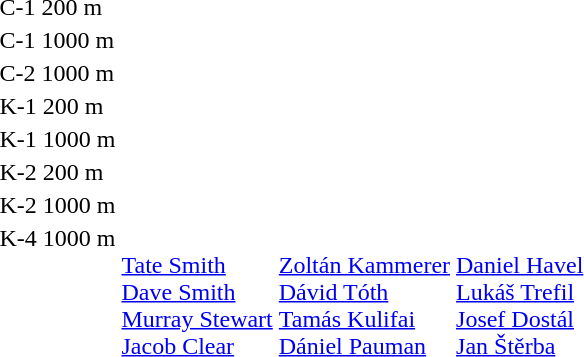<table>
<tr valign="top">
<td>C-1 200 m<br></td>
<td></td>
<td> </td>
<td></td>
</tr>
<tr valign="top">
<td>C-1 1000 m<br></td>
<td></td>
<td></td>
<td></td>
</tr>
<tr valign="top">
<td>C-2 1000 m<br></td>
<td></td>
<td></td>
<td></td>
</tr>
<tr valign="top">
<td>K-1 200 m<br></td>
<td></td>
<td></td>
<td></td>
</tr>
<tr valign="top">
<td>K-1 1000 m<br></td>
<td></td>
<td></td>
<td></td>
</tr>
<tr valign="top">
<td>K-2 200 m<br></td>
<td></td>
<td></td>
<td></td>
</tr>
<tr valign="top">
<td>K-2 1000 m<br></td>
<td></td>
<td></td>
<td></td>
</tr>
<tr valign="top">
<td>K-4 1000 m<br></td>
<td><br><a href='#'>Tate Smith</a><br><a href='#'>Dave Smith</a><br><a href='#'>Murray Stewart</a><br><a href='#'>Jacob Clear</a></td>
<td><br><a href='#'>Zoltán Kammerer</a><br><a href='#'>Dávid Tóth</a><br><a href='#'>Tamás Kulifai</a><br><a href='#'>Dániel Pauman</a></td>
<td><br><a href='#'>Daniel Havel</a><br><a href='#'>Lukáš Trefil</a><br><a href='#'>Josef Dostál</a><br><a href='#'>Jan Štěrba</a></td>
</tr>
</table>
